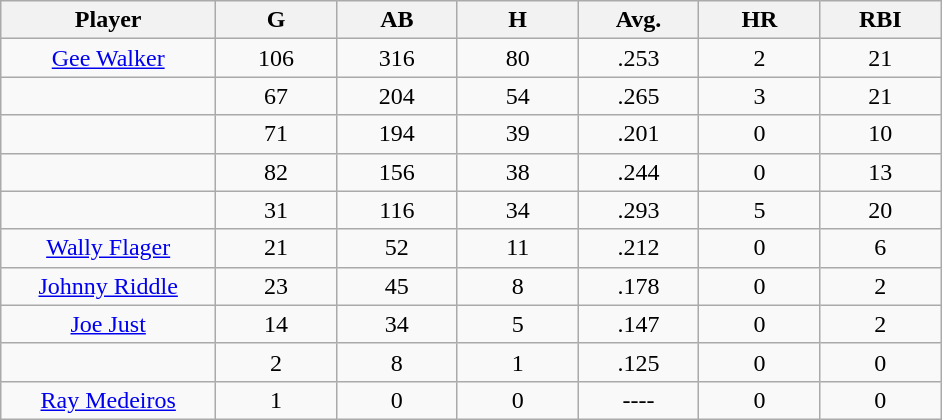<table class="wikitable sortable">
<tr>
<th bgcolor="#DDDDFF" width="16%">Player</th>
<th bgcolor="#DDDDFF" width="9%">G</th>
<th bgcolor="#DDDDFF" width="9%">AB</th>
<th bgcolor="#DDDDFF" width="9%">H</th>
<th bgcolor="#DDDDFF" width="9%">Avg.</th>
<th bgcolor="#DDDDFF" width="9%">HR</th>
<th bgcolor="#DDDDFF" width="9%">RBI</th>
</tr>
<tr align="center">
<td><a href='#'>Gee Walker</a></td>
<td>106</td>
<td>316</td>
<td>80</td>
<td>.253</td>
<td>2</td>
<td>21</td>
</tr>
<tr align=center>
<td></td>
<td>67</td>
<td>204</td>
<td>54</td>
<td>.265</td>
<td>3</td>
<td>21</td>
</tr>
<tr align="center">
<td></td>
<td>71</td>
<td>194</td>
<td>39</td>
<td>.201</td>
<td>0</td>
<td>10</td>
</tr>
<tr align="center">
<td></td>
<td>82</td>
<td>156</td>
<td>38</td>
<td>.244</td>
<td>0</td>
<td>13</td>
</tr>
<tr align="center">
<td></td>
<td>31</td>
<td>116</td>
<td>34</td>
<td>.293</td>
<td>5</td>
<td>20</td>
</tr>
<tr align="center">
<td><a href='#'>Wally Flager</a></td>
<td>21</td>
<td>52</td>
<td>11</td>
<td>.212</td>
<td>0</td>
<td>6</td>
</tr>
<tr align=center>
<td><a href='#'>Johnny Riddle</a></td>
<td>23</td>
<td>45</td>
<td>8</td>
<td>.178</td>
<td>0</td>
<td>2</td>
</tr>
<tr align=center>
<td><a href='#'>Joe Just</a></td>
<td>14</td>
<td>34</td>
<td>5</td>
<td>.147</td>
<td>0</td>
<td>2</td>
</tr>
<tr align=center>
<td></td>
<td>2</td>
<td>8</td>
<td>1</td>
<td>.125</td>
<td>0</td>
<td>0</td>
</tr>
<tr align="center">
<td><a href='#'>Ray Medeiros</a></td>
<td>1</td>
<td>0</td>
<td>0</td>
<td>----</td>
<td>0</td>
<td>0</td>
</tr>
</table>
